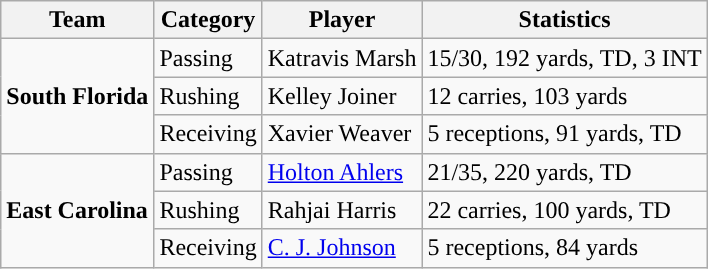<table class="wikitable" style="float: left;">
<tr>
<th>Team</th>
<th>Category</th>
<th>Player</th>
<th>Statistics</th>
</tr>
<tr>
<td rowspan=3><strong>South Florida</strong></td>
<td>Passing</td>
<td>Katravis Marsh</td>
<td>15/30, 192 yards, TD, 3 INT</td>
</tr>
<tr>
<td>Rushing</td>
<td>Kelley Joiner</td>
<td>12 carries, 103 yards</td>
</tr>
<tr>
<td>Receiving</td>
<td>Xavier Weaver</td>
<td>5 receptions, 91 yards, TD</td>
</tr>
<tr>
<td rowspan=3><strong>East Carolina</strong></td>
<td>Passing</td>
<td><a href='#'>Holton Ahlers</a></td>
<td>21/35, 220 yards, TD</td>
</tr>
<tr>
<td>Rushing</td>
<td>Rahjai Harris</td>
<td>22 carries, 100 yards, TD</td>
</tr>
<tr>
<td>Receiving</td>
<td><a href='#'>C. J. Johnson</a></td>
<td>5 receptions, 84 yards</td>
</tr>
</table>
